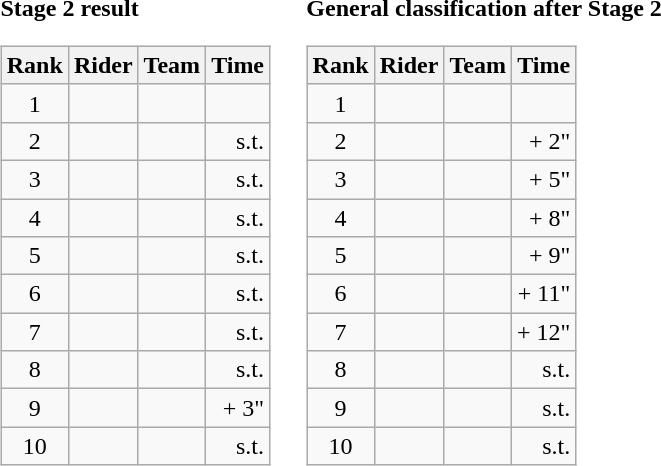<table>
<tr>
<td><strong>Stage 2 result</strong><br><table class="wikitable">
<tr>
<th scope="col">Rank</th>
<th scope="col">Rider</th>
<th scope="col">Team</th>
<th scope="col">Time</th>
</tr>
<tr>
<td style="text-align:center;">1</td>
<td></td>
<td></td>
<td style="text-align:right;"></td>
</tr>
<tr>
<td style="text-align:center;">2</td>
<td></td>
<td></td>
<td style="text-align:right;">s.t.</td>
</tr>
<tr>
<td style="text-align:center;">3</td>
<td></td>
<td></td>
<td style="text-align:right;">s.t.</td>
</tr>
<tr>
<td style="text-align:center;">4</td>
<td></td>
<td></td>
<td style="text-align:right;">s.t.</td>
</tr>
<tr>
<td style="text-align:center;">5</td>
<td></td>
<td></td>
<td style="text-align:right;">s.t.</td>
</tr>
<tr>
<td style="text-align:center;">6</td>
<td></td>
<td></td>
<td style="text-align:right;">s.t.</td>
</tr>
<tr>
<td style="text-align:center;">7</td>
<td></td>
<td></td>
<td style="text-align:right;">s.t.</td>
</tr>
<tr>
<td style="text-align:center;">8</td>
<td></td>
<td></td>
<td style="text-align:right;">s.t.</td>
</tr>
<tr>
<td style="text-align:center;">9</td>
<td></td>
<td></td>
<td style="text-align:right;">+ 3"</td>
</tr>
<tr>
<td style="text-align:center;">10</td>
<td></td>
<td></td>
<td style="text-align:right;">s.t.</td>
</tr>
</table>
</td>
<td></td>
<td><strong>General classification after Stage 2</strong><br><table class="wikitable">
<tr>
<th scope="col">Rank</th>
<th scope="col">Rider</th>
<th scope="col">Team</th>
<th scope="col">Time</th>
</tr>
<tr>
<td style="text-align:center;">1</td>
<td>  </td>
<td></td>
<td style="text-align:right;"></td>
</tr>
<tr>
<td style="text-align:center;">2</td>
<td></td>
<td></td>
<td style="text-align:right;">+ 2"</td>
</tr>
<tr>
<td style="text-align:center;">3</td>
<td></td>
<td></td>
<td style="text-align:right;">+ 5"</td>
</tr>
<tr>
<td style="text-align:center;">4</td>
<td></td>
<td></td>
<td style="text-align:right;">+ 8"</td>
</tr>
<tr>
<td style="text-align:center;">5</td>
<td> </td>
<td></td>
<td style="text-align:right;">+ 9"</td>
</tr>
<tr>
<td style="text-align:center;">6</td>
<td></td>
<td></td>
<td style="text-align:right;">+ 11"</td>
</tr>
<tr>
<td style="text-align:center;">7</td>
<td></td>
<td></td>
<td style="text-align:right;">+ 12"</td>
</tr>
<tr>
<td style="text-align:center;">8</td>
<td></td>
<td></td>
<td style="text-align:right;">s.t.</td>
</tr>
<tr>
<td style="text-align:center;">9</td>
<td></td>
<td></td>
<td style="text-align:right;">s.t.</td>
</tr>
<tr>
<td style="text-align:center;">10</td>
<td></td>
<td></td>
<td style="text-align:right;">s.t.</td>
</tr>
</table>
</td>
</tr>
</table>
